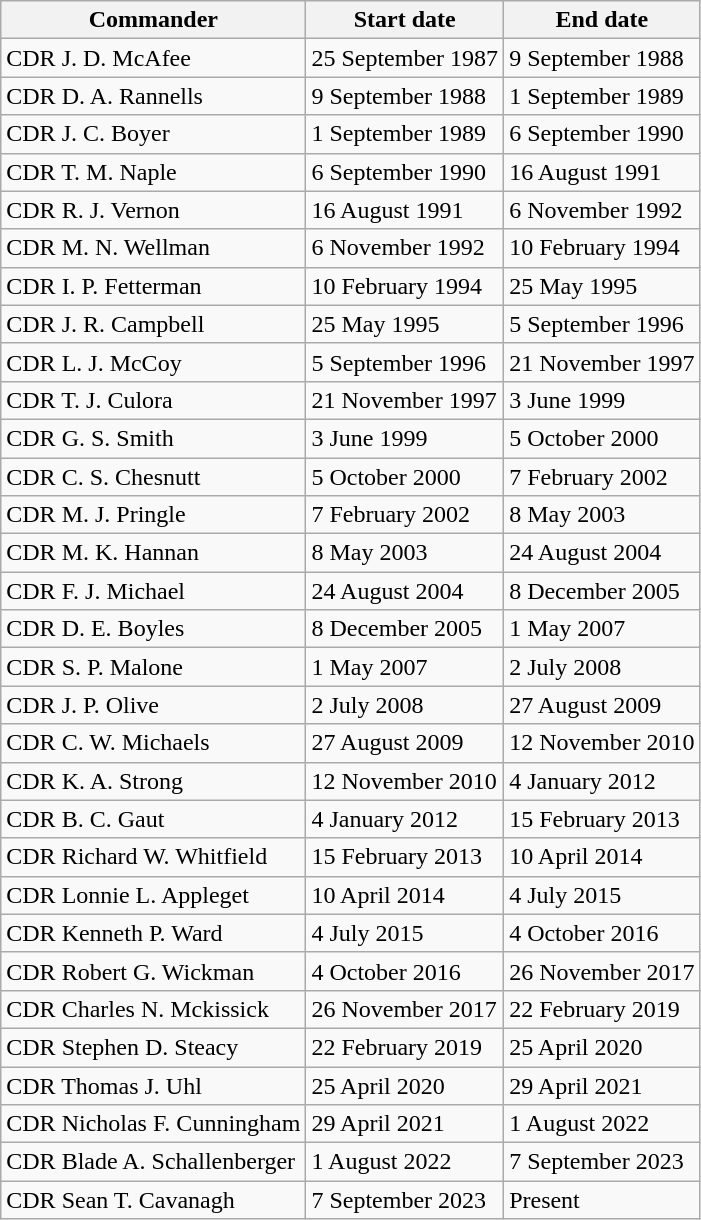<table class="wikitable">
<tr>
<th>Commander</th>
<th>Start date</th>
<th>End date</th>
</tr>
<tr>
<td>CDR J. D. McAfee</td>
<td>25 September 1987</td>
<td>9 September 1988</td>
</tr>
<tr>
<td>CDR D. A. Rannells</td>
<td>9 September 1988</td>
<td>1 September 1989</td>
</tr>
<tr>
<td>CDR J. C. Boyer</td>
<td>1 September 1989</td>
<td>6 September 1990</td>
</tr>
<tr>
<td>CDR T. M. Naple</td>
<td>6 September 1990</td>
<td>16 August 1991</td>
</tr>
<tr>
<td>CDR R. J. Vernon</td>
<td>16 August 1991</td>
<td>6 November 1992</td>
</tr>
<tr>
<td>CDR M. N. Wellman</td>
<td>6 November 1992</td>
<td>10 February 1994</td>
</tr>
<tr>
<td>CDR I. P. Fetterman</td>
<td>10 February 1994</td>
<td>25 May 1995</td>
</tr>
<tr>
<td>CDR J. R. Campbell</td>
<td>25 May 1995</td>
<td>5 September 1996</td>
</tr>
<tr>
<td>CDR L. J. McCoy</td>
<td>5 September 1996</td>
<td>21 November 1997</td>
</tr>
<tr>
<td>CDR T. J. Culora</td>
<td>21 November 1997</td>
<td>3 June 1999</td>
</tr>
<tr>
<td>CDR G. S. Smith</td>
<td>3 June 1999</td>
<td>5 October 2000</td>
</tr>
<tr>
<td>CDR C. S. Chesnutt</td>
<td>5 October 2000</td>
<td>7 February 2002</td>
</tr>
<tr>
<td>CDR M. J. Pringle</td>
<td>7 February 2002</td>
<td>8 May 2003</td>
</tr>
<tr>
<td>CDR M. K. Hannan</td>
<td>8 May 2003</td>
<td>24 August 2004</td>
</tr>
<tr>
<td>CDR F. J. Michael</td>
<td>24 August 2004</td>
<td>8 December 2005</td>
</tr>
<tr>
<td>CDR D. E. Boyles</td>
<td>8 December 2005</td>
<td>1 May 2007</td>
</tr>
<tr>
<td>CDR S. P. Malone</td>
<td>1 May 2007</td>
<td>2 July 2008</td>
</tr>
<tr>
<td>CDR J. P. Olive</td>
<td>2 July 2008</td>
<td>27 August 2009</td>
</tr>
<tr>
<td>CDR C. W. Michaels</td>
<td>27 August 2009</td>
<td>12 November 2010</td>
</tr>
<tr>
<td>CDR K. A. Strong</td>
<td>12 November 2010</td>
<td>4 January 2012</td>
</tr>
<tr>
<td>CDR B. C. Gaut</td>
<td>4 January 2012</td>
<td>15 February 2013</td>
</tr>
<tr>
<td>CDR Richard W. Whitfield</td>
<td>15 February 2013</td>
<td>10 April 2014</td>
</tr>
<tr>
<td>CDR Lonnie L. Appleget</td>
<td>10 April 2014</td>
<td>4 July 2015</td>
</tr>
<tr>
<td>CDR Kenneth P. Ward</td>
<td>4 July 2015</td>
<td>4 October 2016</td>
</tr>
<tr>
<td>CDR Robert G. Wickman</td>
<td>4 October 2016</td>
<td>26 November 2017</td>
</tr>
<tr>
<td>CDR Charles N. Mckissick</td>
<td>26 November 2017</td>
<td>22 February 2019</td>
</tr>
<tr>
<td>CDR Stephen D. Steacy</td>
<td>22 February 2019</td>
<td>25 April 2020</td>
</tr>
<tr>
<td>CDR Thomas J. Uhl</td>
<td>25 April 2020</td>
<td>29 April 2021</td>
</tr>
<tr>
<td>CDR Nicholas F. Cunningham</td>
<td>29 April 2021</td>
<td>1 August 2022</td>
</tr>
<tr>
<td>CDR Blade A. Schallenberger</td>
<td>1 August 2022</td>
<td>7 September 2023</td>
</tr>
<tr>
<td>CDR Sean T. Cavanagh</td>
<td>7 September 2023</td>
<td>Present</td>
</tr>
</table>
